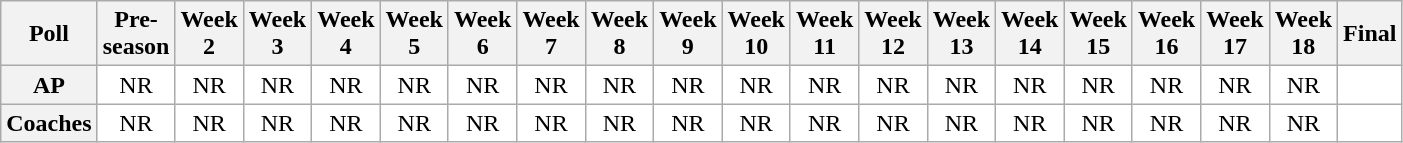<table class="wikitable" style="white-space:nowrap;text-align:center;">
<tr>
<th>Poll</th>
<th>Pre-<br>season</th>
<th>Week<br>2</th>
<th>Week<br>3</th>
<th>Week<br>4</th>
<th>Week<br>5</th>
<th>Week<br>6</th>
<th>Week<br>7</th>
<th>Week<br>8</th>
<th>Week<br>9</th>
<th>Week<br>10</th>
<th>Week<br>11</th>
<th>Week<br>12</th>
<th>Week<br>13</th>
<th>Week<br>14</th>
<th>Week<br>15</th>
<th>Week<br>16</th>
<th>Week<br>17</th>
<th>Week<br>18</th>
<th>Final</th>
</tr>
<tr>
<th>AP</th>
<td style="background:#FFF;">NR</td>
<td style="background:#FFF;">NR</td>
<td style="background:#FFF;">NR</td>
<td style="background:#FFF;">NR</td>
<td style="background:#FFF;">NR</td>
<td style="background:#FFF;">NR</td>
<td style="background:#FFF;">NR</td>
<td style="background:#FFF;">NR</td>
<td style="background:#FFF;">NR</td>
<td style="background:#FFF;">NR</td>
<td style="background:#FFF;">NR</td>
<td style="background:#FFF;">NR</td>
<td style="background:#FFF;">NR</td>
<td style="background:#FFF;">NR</td>
<td style="background:#FFF;">NR</td>
<td style="background:#FFF;">NR</td>
<td style="background:#FFF;">NR</td>
<td style="background:#FFF;">NR</td>
<td style="background:#FFF;"></td>
</tr>
<tr>
<th>Coaches</th>
<td style="background:#FFF;">NR</td>
<td style="background:#FFF;">NR</td>
<td style="background:#FFF;">NR</td>
<td style="background:#FFF;">NR</td>
<td style="background:#FFF;">NR</td>
<td style="background:#FFF;">NR</td>
<td style="background:#FFF;">NR</td>
<td style="background:#FFF;">NR</td>
<td style="background:#FFF;">NR</td>
<td style="background:#FFF;">NR</td>
<td style="background:#FFF;">NR</td>
<td style="background:#FFF;">NR</td>
<td style="background:#FFF;">NR</td>
<td style="background:#FFF;">NR</td>
<td style="background:#FFF;">NR</td>
<td style="background:#FFF;">NR</td>
<td style="background:#FFF;">NR</td>
<td style="background:#FFF;">NR</td>
<td style="background:#FFF;"></td>
</tr>
</table>
